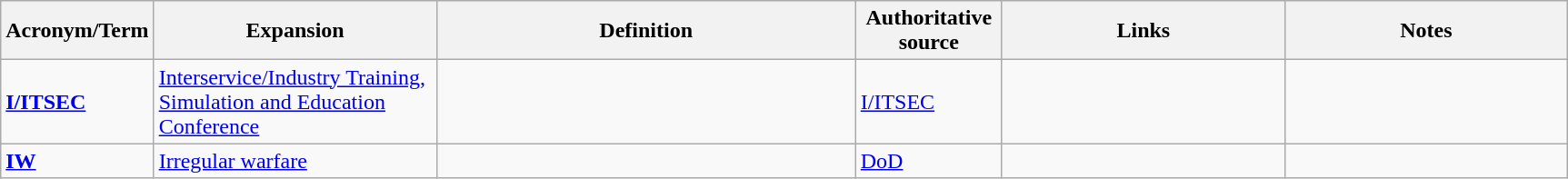<table class="wikitable">
<tr>
<th width="100">Acronym/Term</th>
<th width="200">Expansion</th>
<th width="300">Definition</th>
<th width="100">Authoritative source</th>
<th width="200">Links</th>
<th width="200">Notes</th>
</tr>
<tr>
<td><strong><a href='#'>I/ITSEC</a></strong></td>
<td><a href='#'>Interservice/Industry Training, Simulation and Education Conference</a></td>
<td></td>
<td><a href='#'>I/ITSEC</a></td>
<td></td>
<td></td>
</tr>
<tr>
<td><strong><a href='#'>IW</a></strong></td>
<td><a href='#'>Irregular warfare</a></td>
<td></td>
<td><a href='#'>DoD</a></td>
<td> </td>
<td></td>
</tr>
</table>
